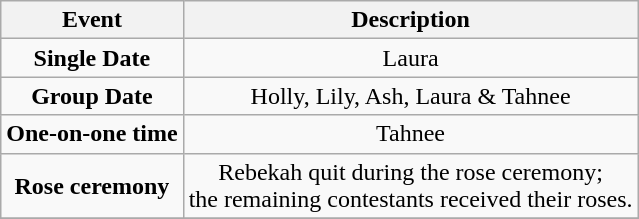<table class="wikitable sortable" style="text-align:center;">
<tr>
<th>Event</th>
<th>Description</th>
</tr>
<tr>
<td><strong>Single Date</strong></td>
<td>Laura</td>
</tr>
<tr>
<td><strong>Group Date</strong></td>
<td>Holly, Lily, Ash, Laura & Tahnee</td>
</tr>
<tr>
<td><strong>One-on-one time</strong></td>
<td>Tahnee</td>
</tr>
<tr>
<td><strong>Rose ceremony</strong></td>
<td>Rebekah quit during the rose ceremony;<br>the remaining contestants received their roses.</td>
</tr>
<tr>
</tr>
</table>
